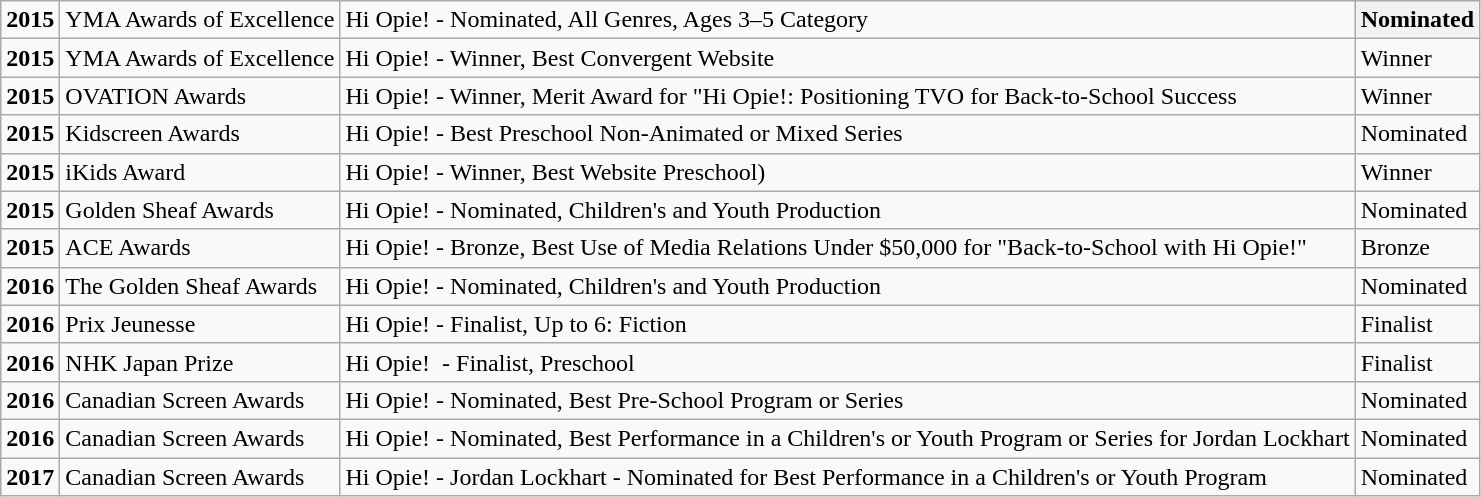<table class="wikitable">
<tr>
<td><strong>2015</strong></td>
<td>YMA Awards of Excellence</td>
<td>Hi Opie! - Nominated, All Genres, Ages 3–5 Category</td>
<th>Nominated</th>
</tr>
<tr>
<td><strong>2015</strong></td>
<td>YMA Awards of Excellence</td>
<td>Hi Opie! - Winner, Best Convergent Website</td>
<td>Winner</td>
</tr>
<tr>
<td><strong>2015</strong></td>
<td>OVATION Awards</td>
<td>Hi Opie! - Winner, Merit Award for "Hi Opie!: Positioning TVO for Back-to-School Success</td>
<td>Winner</td>
</tr>
<tr>
<td><strong>2015</strong></td>
<td>Kidscreen Awards</td>
<td>Hi Opie! - Best Preschool Non-Animated or Mixed Series</td>
<td>Nominated</td>
</tr>
<tr>
<td><strong>2015</strong></td>
<td>iKids Award</td>
<td>Hi Opie! - Winner, Best Website Preschool)</td>
<td>Winner</td>
</tr>
<tr>
<td><strong>2015</strong></td>
<td>Golden Sheaf Awards</td>
<td>Hi Opie! - Nominated, Children's and Youth Production</td>
<td>Nominated</td>
</tr>
<tr>
<td><strong>2015</strong></td>
<td>ACE Awards</td>
<td>Hi Opie! - Bronze, Best Use of Media Relations Under $50,000 for "Back-to-School with Hi Opie!"</td>
<td>Bronze</td>
</tr>
<tr>
<td><strong>2016</strong></td>
<td>The Golden Sheaf Awards</td>
<td>Hi Opie! - Nominated, Children's and Youth Production</td>
<td>Nominated</td>
</tr>
<tr>
<td><strong>2016</strong></td>
<td>Prix Jeunesse</td>
<td>Hi Opie! - Finalist, Up to 6: Fiction</td>
<td>Finalist</td>
</tr>
<tr>
<td><strong>2016</strong></td>
<td>NHK Japan Prize</td>
<td>Hi Opie!  - Finalist, Preschool</td>
<td>Finalist</td>
</tr>
<tr>
<td><strong>2016</strong></td>
<td>Canadian Screen Awards</td>
<td>Hi Opie! - Nominated, Best Pre-School Program or Series</td>
<td>Nominated</td>
</tr>
<tr>
<td><strong>2016</strong></td>
<td>Canadian Screen Awards</td>
<td>Hi Opie! - Nominated, Best Performance in a Children's or Youth Program or Series for Jordan Lockhart</td>
<td>Nominated</td>
</tr>
<tr>
<td><strong>2017</strong></td>
<td>Canadian Screen Awards</td>
<td>Hi Opie! - Jordan Lockhart - Nominated for Best Performance in a Children's or Youth Program</td>
<td>Nominated</td>
</tr>
</table>
